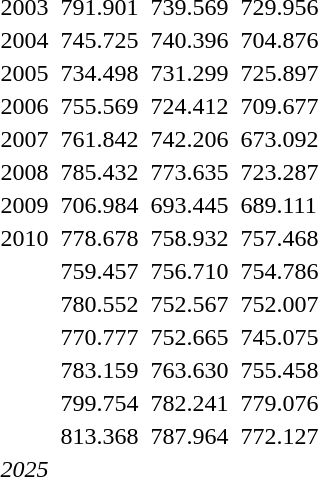<table>
<tr>
<td>2003</td>
<td></td>
<td>791.901 </td>
<td></td>
<td>739.569</td>
<td></td>
<td>729.956</td>
</tr>
<tr>
<td>2004</td>
<td></td>
<td>745.725</td>
<td></td>
<td>740.396</td>
<td></td>
<td>704.876</td>
</tr>
<tr>
<td>2005</td>
<td></td>
<td>734.498</td>
<td></td>
<td>731.299</td>
<td></td>
<td>725.897</td>
</tr>
<tr>
<td>2006</td>
<td></td>
<td>755.569</td>
<td></td>
<td>724.412</td>
<td></td>
<td>709.677</td>
</tr>
<tr>
<td>2007</td>
<td></td>
<td>761.842</td>
<td></td>
<td>742.206</td>
<td></td>
<td>673.092</td>
</tr>
<tr>
<td>2008</td>
<td></td>
<td>785.432</td>
<td></td>
<td>773.635</td>
<td></td>
<td>723.287</td>
</tr>
<tr>
<td>2009</td>
<td></td>
<td>706.984</td>
<td></td>
<td>693.445</td>
<td></td>
<td>689.111</td>
</tr>
<tr>
<td>2010</td>
<td></td>
<td>778.678</td>
<td></td>
<td>758.932</td>
<td></td>
<td>757.468</td>
</tr>
<tr>
<td></td>
<td></td>
<td>759.457</td>
<td></td>
<td>756.710</td>
<td></td>
<td>754.786</td>
</tr>
<tr>
<td></td>
<td></td>
<td>780.552</td>
<td></td>
<td>752.567</td>
<td></td>
<td>752.007</td>
</tr>
<tr>
<td></td>
<td></td>
<td>770.777</td>
<td></td>
<td>752.665</td>
<td></td>
<td>745.075</td>
</tr>
<tr>
<td></td>
<td></td>
<td>783.159</td>
<td></td>
<td>763.630</td>
<td></td>
<td>755.458</td>
</tr>
<tr>
<td></td>
<td></td>
<td>799.754 </td>
<td></td>
<td>782.241</td>
<td></td>
<td>779.076</td>
</tr>
<tr>
<td></td>
<td></td>
<td>813.368</td>
<td></td>
<td>787.964</td>
<td></td>
<td>772.127</td>
</tr>
<tr>
<td><em>2025</em></td>
<td></td>
<td></td>
<td></td>
<td></td>
<td></td>
<td></td>
</tr>
</table>
